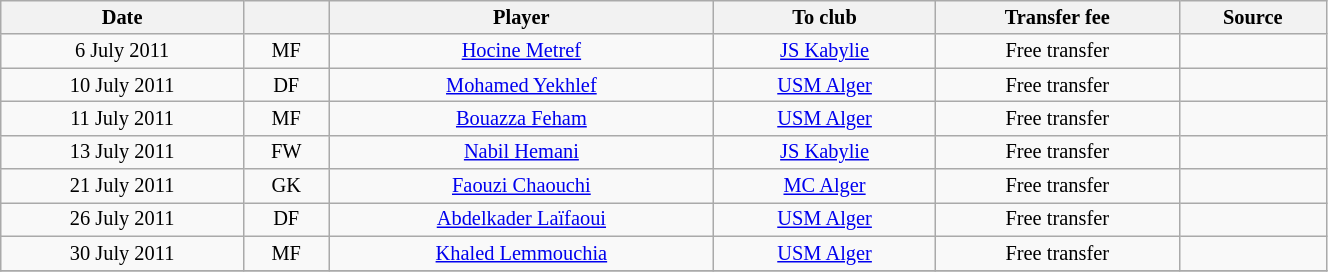<table class="wikitable sortable" style="width:70%; text-align:center; font-size:85%; text-align:centre;">
<tr>
<th>Date</th>
<th></th>
<th>Player</th>
<th>To club</th>
<th>Transfer fee</th>
<th>Source</th>
</tr>
<tr>
<td>6 July 2011</td>
<td>MF</td>
<td> <a href='#'>Hocine Metref</a></td>
<td><a href='#'>JS Kabylie</a></td>
<td>Free transfer</td>
<td></td>
</tr>
<tr>
<td>10 July 2011</td>
<td>DF</td>
<td> <a href='#'>Mohamed Yekhlef</a></td>
<td><a href='#'>USM Alger</a></td>
<td>Free transfer</td>
<td></td>
</tr>
<tr>
<td>11 July 2011</td>
<td>MF</td>
<td> <a href='#'>Bouazza Feham</a></td>
<td><a href='#'>USM Alger</a></td>
<td>Free transfer</td>
<td></td>
</tr>
<tr>
<td>13 July 2011</td>
<td>FW</td>
<td> <a href='#'>Nabil Hemani</a></td>
<td><a href='#'>JS Kabylie</a></td>
<td>Free transfer</td>
<td></td>
</tr>
<tr>
<td>21 July 2011</td>
<td>GK</td>
<td> <a href='#'>Faouzi Chaouchi</a></td>
<td><a href='#'>MC Alger</a></td>
<td>Free transfer</td>
<td></td>
</tr>
<tr>
<td>26 July 2011</td>
<td>DF</td>
<td> <a href='#'>Abdelkader Laïfaoui</a></td>
<td><a href='#'>USM Alger</a></td>
<td>Free transfer</td>
<td></td>
</tr>
<tr>
<td>30 July 2011</td>
<td>MF</td>
<td> <a href='#'>Khaled Lemmouchia</a></td>
<td><a href='#'>USM Alger</a></td>
<td>Free transfer</td>
<td></td>
</tr>
<tr>
</tr>
</table>
